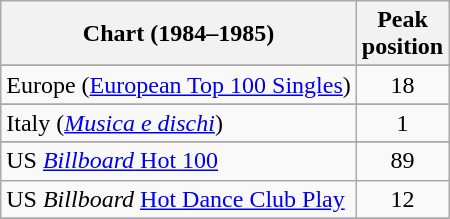<table class="wikitable sortable">
<tr>
<th>Chart (1984–1985)</th>
<th>Peak<br>position</th>
</tr>
<tr>
</tr>
<tr>
</tr>
<tr>
<td>Europe (<a href='#'>European Top 100 Singles</a>)</td>
<td align="center">18</td>
</tr>
<tr>
</tr>
<tr>
<td>Italy (<em><a href='#'>Musica e dischi</a></em>)</td>
<td align="center">1</td>
</tr>
<tr>
</tr>
<tr>
</tr>
<tr>
</tr>
<tr>
</tr>
<tr>
</tr>
<tr>
<td>US <a href='#'><em>Billboard</em> Hot 100</a></td>
<td align="center">89</td>
</tr>
<tr>
<td>US <em>Billboard</em> <a href='#'>Hot Dance Club Play</a></td>
<td align="center">12</td>
</tr>
<tr>
</tr>
</table>
